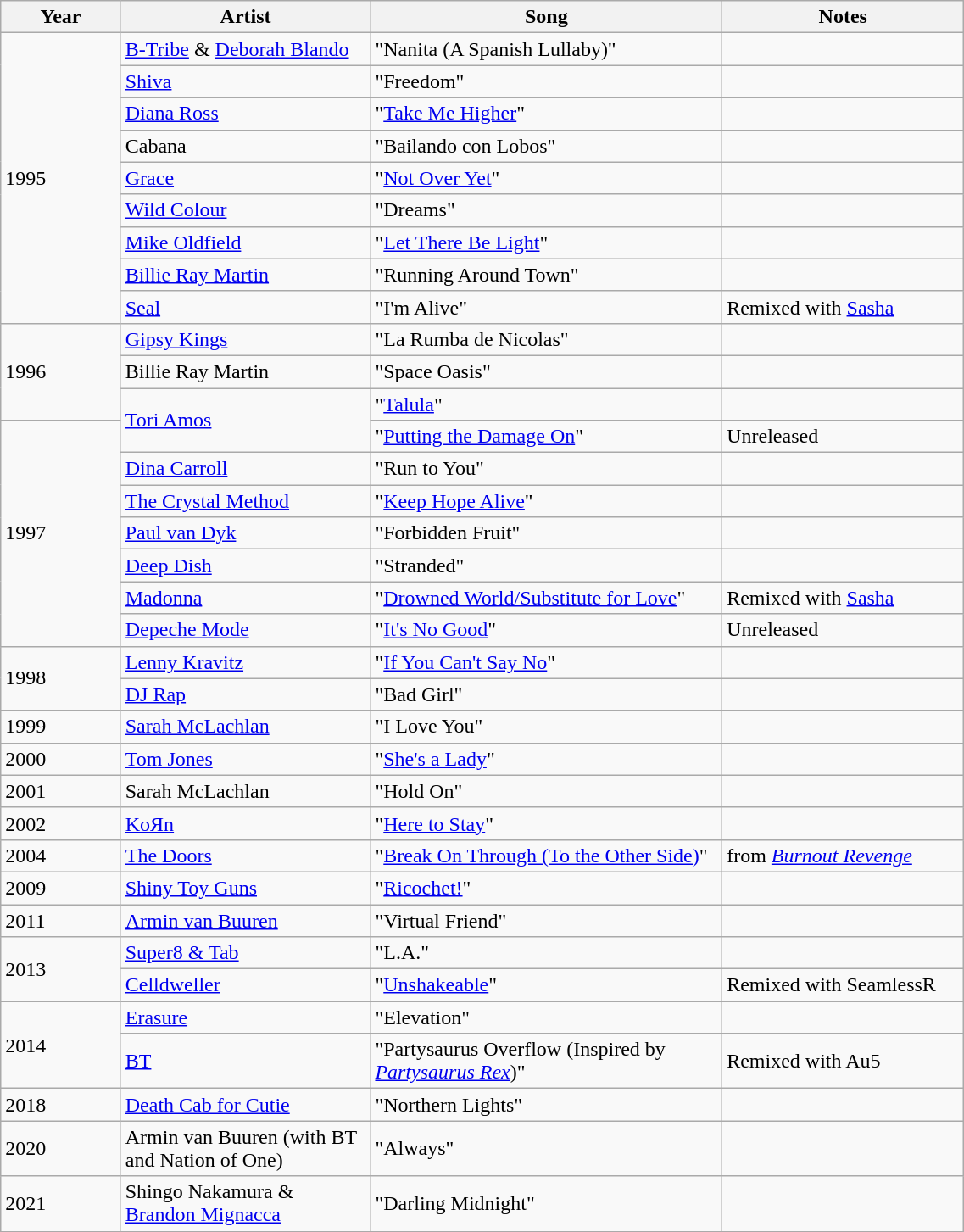<table class="wikitable sortable" width=60%>
<tr>
<th width="30">Year</th>
<th width="30">Artist</th>
<th width="30">Song</th>
<th width="30">Notes</th>
</tr>
<tr>
<td rowspan="9">1995</td>
<td><a href='#'>B-Tribe</a> & <a href='#'>Deborah Blando</a></td>
<td>"Nanita (A Spanish Lullaby)"</td>
<td></td>
</tr>
<tr>
<td><a href='#'>Shiva</a></td>
<td>"Freedom"</td>
<td></td>
</tr>
<tr>
<td><a href='#'>Diana Ross</a></td>
<td>"<a href='#'>Take Me Higher</a>"</td>
<td></td>
</tr>
<tr>
<td>Cabana</td>
<td>"Bailando con Lobos"</td>
<td></td>
</tr>
<tr>
<td><a href='#'>Grace</a></td>
<td>"<a href='#'>Not Over Yet</a>"</td>
<td></td>
</tr>
<tr>
<td><a href='#'>Wild Colour</a></td>
<td>"Dreams"</td>
<td></td>
</tr>
<tr>
<td><a href='#'>Mike Oldfield</a></td>
<td>"<a href='#'>Let There Be Light</a>"</td>
<td></td>
</tr>
<tr>
<td><a href='#'>Billie Ray Martin</a></td>
<td>"Running Around Town"</td>
<td></td>
</tr>
<tr>
<td><a href='#'>Seal</a></td>
<td>"I'm Alive"</td>
<td>Remixed with <a href='#'>Sasha</a></td>
</tr>
<tr>
<td rowspan= "3">1996</td>
<td><a href='#'>Gipsy Kings</a></td>
<td>"La Rumba de Nicolas"</td>
<td></td>
</tr>
<tr>
<td>Billie Ray Martin</td>
<td>"Space Oasis"</td>
<td></td>
</tr>
<tr>
<td rowspan=2><a href='#'>Tori Amos</a></td>
<td>"<a href='#'>Talula</a>"</td>
<td></td>
</tr>
<tr>
<td rowspan="7">1997</td>
<td>"<a href='#'>Putting the Damage On</a>"</td>
<td>Unreleased</td>
</tr>
<tr>
<td><a href='#'>Dina Carroll</a></td>
<td>"Run to You"</td>
<td></td>
</tr>
<tr>
<td><a href='#'>The Crystal Method</a></td>
<td>"<a href='#'>Keep Hope Alive</a>"</td>
<td></td>
</tr>
<tr>
<td><a href='#'>Paul van Dyk</a></td>
<td>"Forbidden Fruit"</td>
<td></td>
</tr>
<tr>
<td><a href='#'>Deep Dish</a></td>
<td>"Stranded"</td>
<td></td>
</tr>
<tr>
<td><a href='#'>Madonna</a></td>
<td>"<a href='#'>Drowned World/Substitute for Love</a>"</td>
<td>Remixed with <a href='#'>Sasha</a></td>
</tr>
<tr>
<td><a href='#'>Depeche Mode</a></td>
<td>"<a href='#'>It's No Good</a>"</td>
<td>Unreleased</td>
</tr>
<tr>
<td rowspan="2">1998</td>
<td><a href='#'>Lenny Kravitz</a></td>
<td>"<a href='#'>If You Can't Say No</a>"</td>
<td></td>
</tr>
<tr>
<td><a href='#'>DJ Rap</a></td>
<td>"Bad Girl"</td>
<td></td>
</tr>
<tr>
<td>1999</td>
<td><a href='#'>Sarah McLachlan</a></td>
<td>"I Love You"</td>
<td></td>
</tr>
<tr>
<td>2000</td>
<td><a href='#'>Tom Jones</a></td>
<td>"<a href='#'>She's a Lady</a>"</td>
<td></td>
</tr>
<tr>
<td>2001</td>
<td>Sarah McLachlan</td>
<td>"Hold On"</td>
<td></td>
</tr>
<tr>
<td>2002</td>
<td><a href='#'>KoЯn</a></td>
<td>"<a href='#'>Here to Stay</a>"</td>
<td></td>
</tr>
<tr>
<td>2004</td>
<td><a href='#'>The Doors</a></td>
<td>"<a href='#'>Break On Through (To the Other Side)</a>"</td>
<td>from <em><a href='#'>Burnout Revenge</a></em></td>
</tr>
<tr>
<td>2009</td>
<td><a href='#'>Shiny Toy Guns</a></td>
<td>"<a href='#'>Ricochet!</a>"</td>
<td></td>
</tr>
<tr>
<td>2011</td>
<td><a href='#'>Armin van Buuren</a></td>
<td>"Virtual Friend"</td>
<td></td>
</tr>
<tr>
<td rowspan="2">2013</td>
<td><a href='#'>Super8 & Tab</a></td>
<td>"L.A."</td>
<td></td>
</tr>
<tr>
<td><a href='#'>Celldweller</a></td>
<td>"<a href='#'>Unshakeable</a>"</td>
<td>Remixed with SeamlessR</td>
</tr>
<tr>
<td rowspan="2">2014</td>
<td><a href='#'>Erasure</a></td>
<td>"Elevation"</td>
<td></td>
</tr>
<tr>
<td><a href='#'>BT</a></td>
<td>"Partysaurus Overflow (Inspired by <em><a href='#'>Partysaurus Rex</a></em>)"</td>
<td>Remixed with Au5</td>
</tr>
<tr>
<td>2018</td>
<td><a href='#'>Death Cab for Cutie</a></td>
<td>"Northern Lights"</td>
<td></td>
</tr>
<tr>
<td>2020</td>
<td>Armin van Buuren (with BT and Nation of One)</td>
<td>"Always"</td>
<td></td>
</tr>
<tr>
<td>2021</td>
<td>Shingo Nakamura & <a href='#'>Brandon Mignacca</a></td>
<td>"Darling Midnight"</td>
<td></td>
</tr>
<tr>
</tr>
</table>
